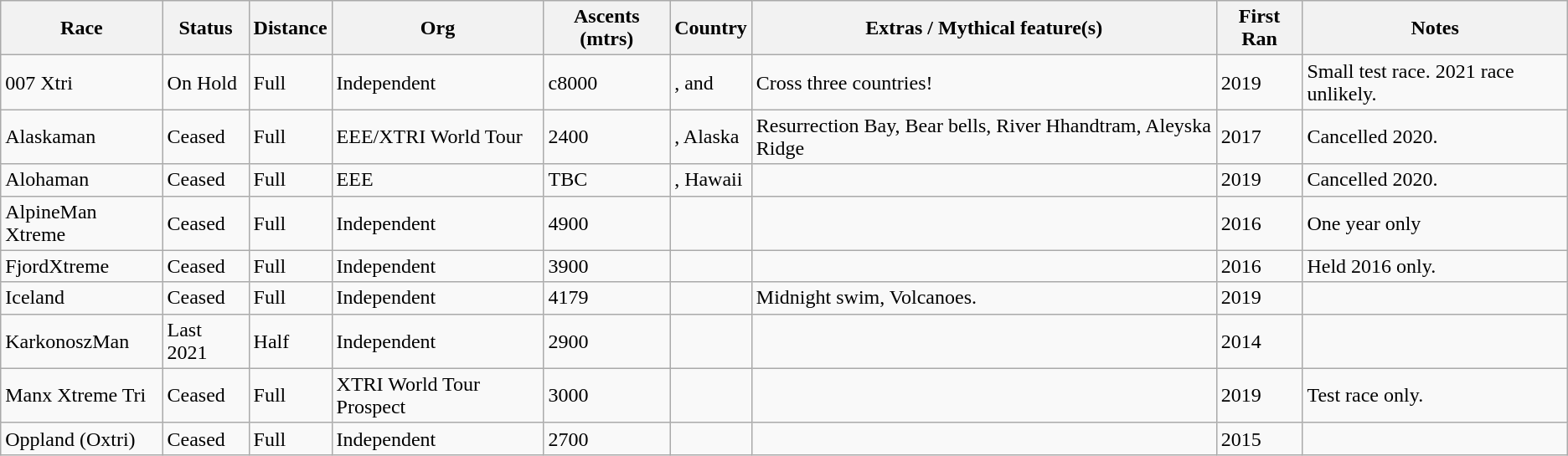<table class="wikitable">
<tr>
<th>Race</th>
<th>Status</th>
<th>Distance</th>
<th>Org</th>
<th>Ascents (mtrs)</th>
<th>Country</th>
<th>Extras / Mythical feature(s)</th>
<th>First Ran</th>
<th>Notes</th>
</tr>
<tr>
<td>007 Xtri</td>
<td>On Hold</td>
<td>Full</td>
<td>Independent</td>
<td>c8000</td>
<td>,  and </td>
<td>Cross three countries!</td>
<td>2019</td>
<td>Small test race. 2021 race unlikely.</td>
</tr>
<tr>
<td>Alaskaman</td>
<td>Ceased</td>
<td>Full</td>
<td>EEE/XTRI World Tour</td>
<td>2400</td>
<td>, Alaska</td>
<td>Resurrection Bay, Bear bells, River Hhandtram, Aleyska Ridge</td>
<td>2017</td>
<td>Cancelled 2020.</td>
</tr>
<tr>
<td>Alohaman</td>
<td>Ceased</td>
<td>Full</td>
<td>EEE</td>
<td>TBC</td>
<td>, Hawaii</td>
<td></td>
<td>2019</td>
<td>Cancelled 2020.</td>
</tr>
<tr>
<td>AlpineMan Xtreme</td>
<td>Ceased</td>
<td>Full</td>
<td>Independent</td>
<td>4900</td>
<td></td>
<td></td>
<td>2016</td>
<td>One year only</td>
</tr>
<tr>
<td>FjordXtreme</td>
<td>Ceased</td>
<td>Full</td>
<td>Independent</td>
<td>3900</td>
<td></td>
<td></td>
<td>2016</td>
<td>Held 2016 only.</td>
</tr>
<tr>
<td>Iceland</td>
<td>Ceased</td>
<td>Full</td>
<td>Independent</td>
<td>4179</td>
<td></td>
<td>Midnight swim, Volcanoes.</td>
<td>2019</td>
<td></td>
</tr>
<tr>
<td>KarkonoszMan</td>
<td>Last 2021</td>
<td>Half</td>
<td>Independent</td>
<td>2900</td>
<td></td>
<td></td>
<td>2014</td>
<td></td>
</tr>
<tr>
<td>Manx Xtreme Tri</td>
<td>Ceased</td>
<td>Full</td>
<td>XTRI World Tour Prospect</td>
<td>3000</td>
<td></td>
<td></td>
<td>2019</td>
<td>Test race only.</td>
</tr>
<tr>
<td>Oppland (Oxtri)</td>
<td>Ceased</td>
<td>Full</td>
<td>Independent</td>
<td>2700</td>
<td></td>
<td></td>
<td>2015</td>
<td></td>
</tr>
</table>
